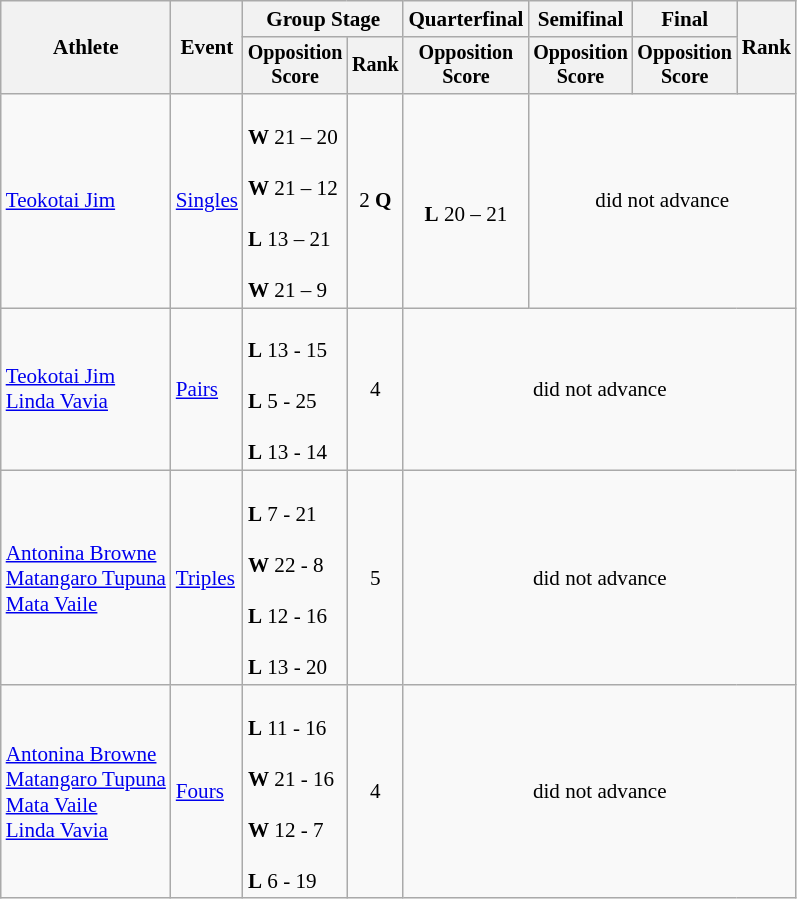<table class="wikitable" style="font-size:88%">
<tr>
<th rowspan=2>Athlete</th>
<th rowspan=2>Event</th>
<th colspan=2>Group Stage</th>
<th>Quarterfinal</th>
<th>Semifinal</th>
<th>Final</th>
<th rowspan=2>Rank</th>
</tr>
<tr style="font-size:95%">
<th>Opposition<br>Score</th>
<th>Rank</th>
<th>Opposition<br>Score</th>
<th>Opposition<br>Score</th>
<th>Opposition<br>Score</th>
</tr>
<tr align=center>
<td align=left><a href='#'>Teokotai Jim</a></td>
<td align=left><a href='#'>Singles</a></td>
<td align=left><br><strong>W</strong> 21 – 20<br><br><strong>W</strong> 21 – 12<br><br><strong>L</strong> 13 – 21<br><br><strong>W</strong> 21 – 9</td>
<td>2 <strong>Q</strong></td>
<td><br><strong>L</strong> 20 – 21</td>
<td colspan=3>did not advance</td>
</tr>
<tr align=center>
<td align=left><a href='#'>Teokotai Jim</a><br><a href='#'>Linda Vavia</a></td>
<td align=left><a href='#'>Pairs</a></td>
<td align=left><br><strong>L</strong> 13 - 15<br><br><strong>L</strong> 5 - 25<br><br><strong>L</strong> 13 - 14</td>
<td>4</td>
<td colspan=4>did not advance</td>
</tr>
<tr align=center>
<td align=left><a href='#'>Antonina Browne</a><br><a href='#'>Matangaro Tupuna</a><br><a href='#'>Mata Vaile</a></td>
<td align=left><a href='#'>Triples</a></td>
<td align=left><br><strong>L</strong> 7 - 21<br><br><strong>W</strong> 22 - 8<br><br><strong>L</strong> 12 - 16<br><br><strong>L</strong> 13 - 20</td>
<td>5</td>
<td colspan=4>did not advance</td>
</tr>
<tr align=center>
<td align=left><a href='#'>Antonina Browne</a><br><a href='#'>Matangaro Tupuna</a><br><a href='#'>Mata Vaile</a><br><a href='#'>Linda Vavia</a></td>
<td align=left><a href='#'>Fours</a></td>
<td align=left><br><strong>L</strong> 11 - 16<br><br><strong>W</strong> 21 - 16<br><br><strong>W</strong> 12 - 7<br><br><strong>L</strong> 6 - 19</td>
<td>4</td>
<td colspan=4>did not advance</td>
</tr>
</table>
